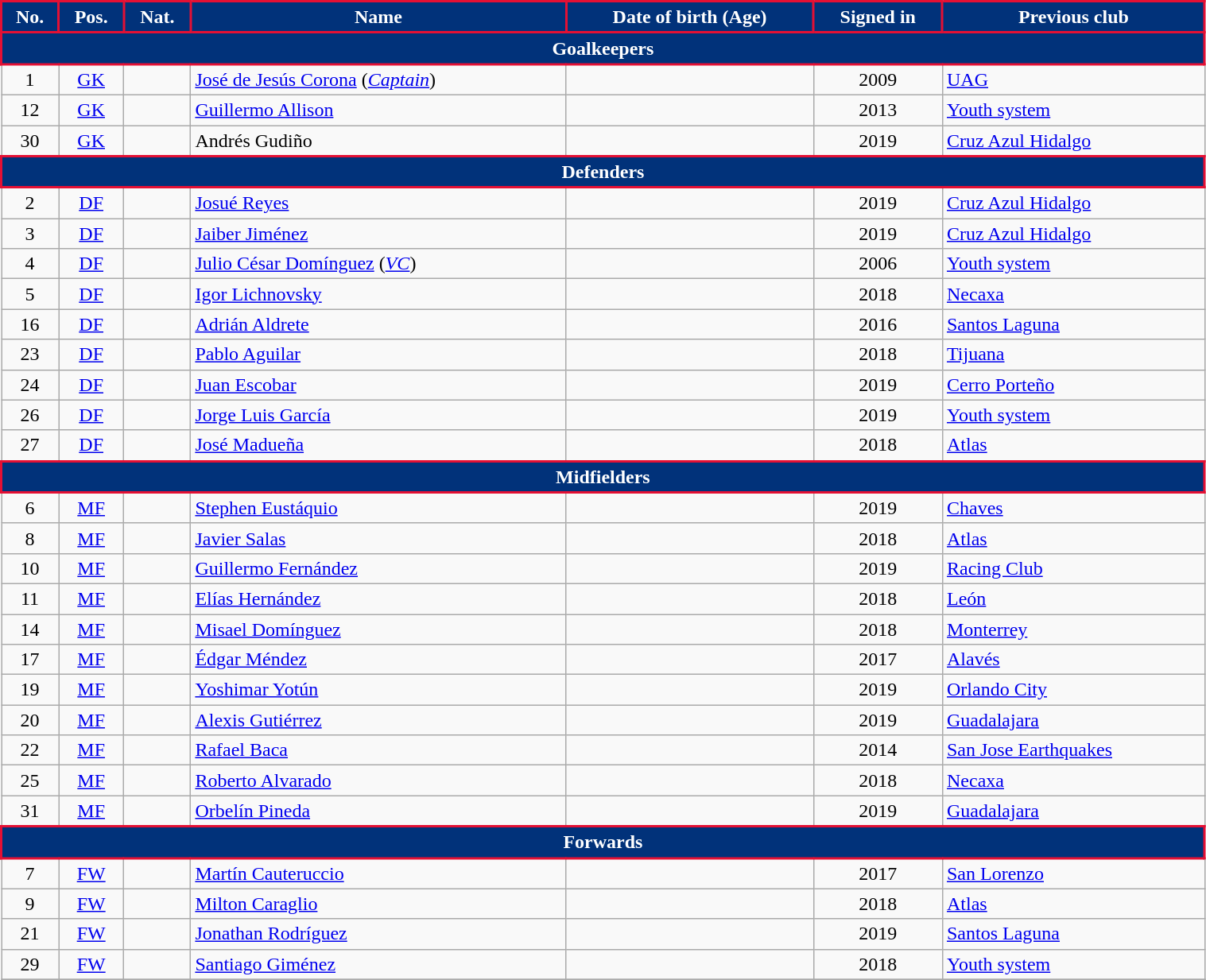<table class="wikitable" style="text-align:center; font-size:100%; width:80%">
<tr>
<th style="background:#01327A; color:#FFFFFF; border:2px solid #E41034;" scope=col>No.</th>
<th style="background:#01327A; color:#FFFFFF; border:2px solid #E41034;" scope=col>Pos.</th>
<th style="background:#01327A; color:#FFFFFF; border:2px solid #E41034;" scope=col>Nat.</th>
<th style="background:#01327A; color:#FFFFFF; border:2px solid #E41034;" scope=col>Name</th>
<th style="background:#01327A; color:#FFFFFF; border:2px solid #E41034;" scope=col>Date of birth (Age)</th>
<th style="background:#01327A; color:#FFFFFF; border:2px solid #E41034;" scope=col>Signed in</th>
<th style="background:#01327A; color:#FFFFFF; border:2px solid #E41034;" scope=col>Previous club</th>
</tr>
<tr>
<th colspan="7" style="background:#01327A; color:#FFFFFF; border:2px solid #E41034;" scope=col>Goalkeepers</th>
</tr>
<tr>
<td>1</td>
<td><a href='#'>GK</a></td>
<td></td>
<td align=left><a href='#'>José de Jesús Corona</a> (<em><a href='#'>Captain</a></em>)</td>
<td></td>
<td>2009</td>
<td align=left> <a href='#'>UAG</a></td>
</tr>
<tr>
<td>12</td>
<td><a href='#'>GK</a></td>
<td></td>
<td align=left><a href='#'>Guillermo Allison</a></td>
<td></td>
<td>2013</td>
<td align=left> <a href='#'>Youth system</a></td>
</tr>
<tr>
<td>30</td>
<td><a href='#'>GK</a></td>
<td></td>
<td align=left>Andrés Gudiño</td>
<td></td>
<td>2019</td>
<td align=left> <a href='#'>Cruz Azul Hidalgo</a></td>
</tr>
<tr>
<th colspan="7" style="background:#01327A; color:#FFFFFF; border:2px solid #E41034;" scope=col>Defenders</th>
</tr>
<tr>
<td>2</td>
<td><a href='#'>DF</a></td>
<td></td>
<td align=left><a href='#'>Josué Reyes</a></td>
<td></td>
<td>2019 </td>
<td align=left> <a href='#'>Cruz Azul Hidalgo</a></td>
</tr>
<tr>
<td>3</td>
<td><a href='#'>DF</a></td>
<td></td>
<td align=left><a href='#'>Jaiber Jiménez</a></td>
<td></td>
<td>2019</td>
<td align=left> <a href='#'>Cruz Azul Hidalgo</a></td>
</tr>
<tr>
<td>4</td>
<td><a href='#'>DF</a></td>
<td></td>
<td align=left><a href='#'>Julio César Domínguez</a> (<em><a href='#'>VC</a></em>)</td>
<td></td>
<td>2006</td>
<td align=left> <a href='#'>Youth system</a></td>
</tr>
<tr>
<td>5</td>
<td><a href='#'>DF</a></td>
<td></td>
<td align=left><a href='#'>Igor Lichnovsky</a></td>
<td></td>
<td>2018</td>
<td align=left> <a href='#'>Necaxa</a></td>
</tr>
<tr>
<td>16</td>
<td><a href='#'>DF</a></td>
<td></td>
<td align=left><a href='#'>Adrián Aldrete</a></td>
<td></td>
<td>2016</td>
<td align=left> <a href='#'>Santos Laguna</a></td>
</tr>
<tr>
<td>23</td>
<td><a href='#'>DF</a></td>
<td></td>
<td align=left><a href='#'>Pablo Aguilar</a></td>
<td></td>
<td>2018</td>
<td align=left> <a href='#'>Tijuana</a></td>
</tr>
<tr>
<td>24</td>
<td><a href='#'>DF</a></td>
<td></td>
<td align=left><a href='#'>Juan Escobar</a></td>
<td></td>
<td>2019</td>
<td align=left> <a href='#'>Cerro Porteño</a></td>
</tr>
<tr>
<td>26</td>
<td><a href='#'>DF</a></td>
<td></td>
<td align=left><a href='#'>Jorge Luis García</a></td>
<td></td>
<td>2019 </td>
<td align=left> <a href='#'>Youth system</a></td>
</tr>
<tr>
<td>27</td>
<td><a href='#'>DF</a></td>
<td></td>
<td align=left><a href='#'>José Madueña</a></td>
<td></td>
<td>2018 </td>
<td align=left> <a href='#'>Atlas</a></td>
</tr>
<tr>
<th colspan="7" style="background:#01327A; color:#FFFFFF; border:2px solid #E41034;" scope=col>Midfielders</th>
</tr>
<tr>
<td>6</td>
<td><a href='#'>MF</a></td>
<td></td>
<td align=left><a href='#'>Stephen Eustáquio</a></td>
<td></td>
<td>2019 </td>
<td align=left> <a href='#'>Chaves</a></td>
</tr>
<tr>
<td>8</td>
<td><a href='#'>MF</a></td>
<td></td>
<td align=left><a href='#'>Javier Salas</a></td>
<td></td>
<td>2018 </td>
<td align=left> <a href='#'>Atlas</a></td>
</tr>
<tr>
<td>10</td>
<td><a href='#'>MF</a></td>
<td></td>
<td align=left><a href='#'>Guillermo Fernández</a></td>
<td></td>
<td>2019</td>
<td align=left> <a href='#'>Racing Club</a></td>
</tr>
<tr>
<td>11</td>
<td><a href='#'>MF</a></td>
<td></td>
<td align=left><a href='#'>Elías Hernández</a></td>
<td></td>
<td>2018</td>
<td align=left> <a href='#'>León</a></td>
</tr>
<tr>
<td>14</td>
<td><a href='#'>MF</a></td>
<td></td>
<td align=left><a href='#'>Misael Domínguez</a></td>
<td></td>
<td>2018</td>
<td align=left> <a href='#'>Monterrey</a></td>
</tr>
<tr>
<td>17</td>
<td><a href='#'>MF</a></td>
<td></td>
<td align=left><a href='#'>Édgar Méndez</a></td>
<td></td>
<td>2017</td>
<td align=left> <a href='#'>Alavés</a></td>
</tr>
<tr>
<td>19</td>
<td><a href='#'>MF</a></td>
<td></td>
<td align=left><a href='#'>Yoshimar Yotún</a></td>
<td></td>
<td>2019 </td>
<td align=left> <a href='#'>Orlando City</a></td>
</tr>
<tr>
<td>20</td>
<td><a href='#'>MF</a></td>
<td></td>
<td align=left><a href='#'>Alexis Gutiérrez</a></td>
<td></td>
<td>2019</td>
<td align=left> <a href='#'>Guadalajara</a></td>
</tr>
<tr>
<td>22</td>
<td><a href='#'>MF</a></td>
<td></td>
<td align=left><a href='#'>Rafael Baca</a></td>
<td></td>
<td>2014 </td>
<td align=left> <a href='#'>San Jose Earthquakes</a></td>
</tr>
<tr>
<td>25</td>
<td><a href='#'>MF</a></td>
<td></td>
<td align=left><a href='#'>Roberto Alvarado</a></td>
<td></td>
<td>2018</td>
<td align=left> <a href='#'>Necaxa</a></td>
</tr>
<tr>
<td>31</td>
<td><a href='#'>MF</a></td>
<td></td>
<td align=left><a href='#'>Orbelín Pineda</a></td>
<td></td>
<td>2019 </td>
<td align=left> <a href='#'>Guadalajara</a></td>
</tr>
<tr>
<th colspan="7" style="background:#01327A; color:#FFFFFF; border:2px solid #E41034;" scope=col>Forwards</th>
</tr>
<tr>
<td>7</td>
<td><a href='#'>FW</a></td>
<td></td>
<td align=left><a href='#'>Martín Cauteruccio</a></td>
<td></td>
<td>2017 </td>
<td align=left> <a href='#'>San Lorenzo</a></td>
</tr>
<tr>
<td>9</td>
<td><a href='#'>FW</a></td>
<td></td>
<td align=left><a href='#'>Milton Caraglio</a></td>
<td></td>
<td>2018</td>
<td align=left> <a href='#'>Atlas</a></td>
</tr>
<tr>
<td>21</td>
<td><a href='#'>FW</a></td>
<td></td>
<td align=left><a href='#'>Jonathan Rodríguez</a></td>
<td></td>
<td>2019 </td>
<td align=left> <a href='#'>Santos Laguna</a></td>
</tr>
<tr>
<td>29</td>
<td><a href='#'>FW</a></td>
<td></td>
<td align=left><a href='#'>Santiago Giménez</a></td>
<td></td>
<td>2018</td>
<td align=left> <a href='#'>Youth system</a></td>
</tr>
<tr>
</tr>
</table>
